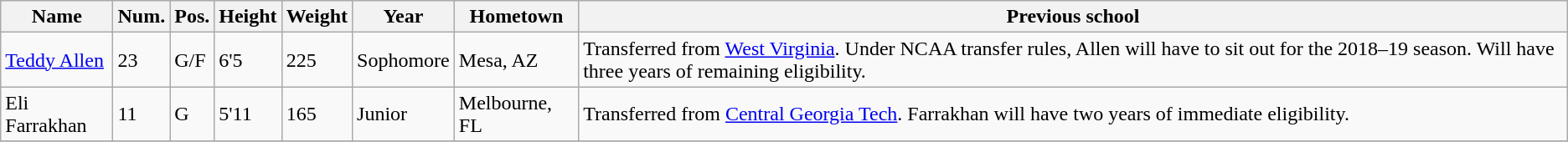<table class="wikitable sortable" border="1">
<tr>
<th>Name</th>
<th>Num.</th>
<th>Pos.</th>
<th>Height</th>
<th>Weight</th>
<th>Year</th>
<th>Hometown</th>
<th>Previous school</th>
</tr>
<tr>
<td><a href='#'>Teddy Allen</a></td>
<td>23</td>
<td>G/F</td>
<td>6'5</td>
<td>225</td>
<td>Sophomore</td>
<td>Mesa, AZ</td>
<td>Transferred from <a href='#'>West Virginia</a>. Under NCAA transfer rules, Allen will have to sit out for the 2018–19 season. Will have three years of remaining eligibility.</td>
</tr>
<tr>
<td>Eli Farrakhan</td>
<td>11</td>
<td>G</td>
<td>5'11</td>
<td>165</td>
<td>Junior</td>
<td>Melbourne, FL</td>
<td>Transferred from <a href='#'>Central Georgia Tech</a>. Farrakhan will have two years of immediate eligibility.</td>
</tr>
<tr>
</tr>
</table>
